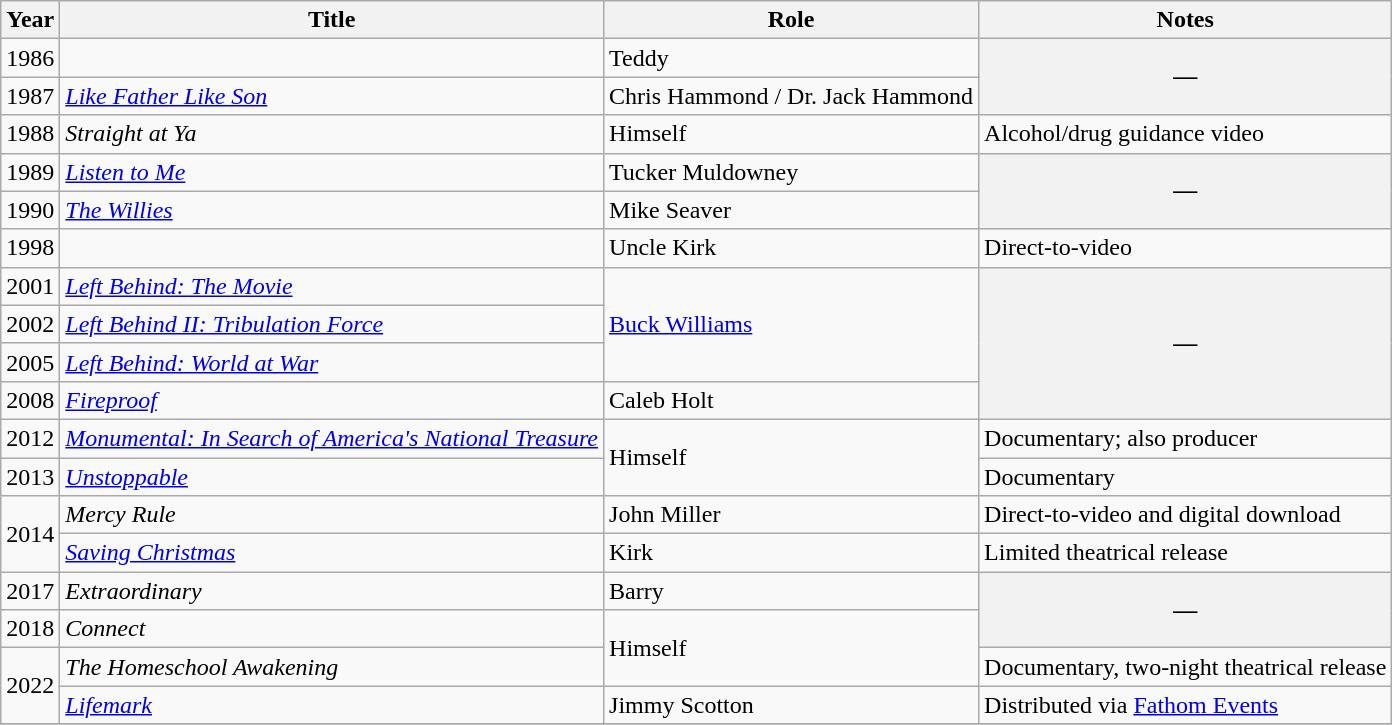<table class="wikitable sortable">
<tr>
<th>Year</th>
<th>Title</th>
<th>Role</th>
<th class="unsortable">Notes</th>
</tr>
<tr>
<td>1986</td>
<td><em></em></td>
<td>Teddy</td>
<th rowspan="2">—</th>
</tr>
<tr>
<td>1987</td>
<td><em><a href='#'>Like Father Like Son</a></em></td>
<td>Chris Hammond / Dr. Jack Hammond</td>
</tr>
<tr>
<td>1988</td>
<td><em>Straight at Ya</em></td>
<td>Himself</td>
<td>Alcohol/drug guidance video</td>
</tr>
<tr>
<td>1989</td>
<td><em><a href='#'>Listen to Me</a></em></td>
<td>Tucker Muldowney</td>
<th rowspan="2">—</th>
</tr>
<tr>
<td>1990</td>
<td><em><a href='#'>The Willies</a></em></td>
<td>Mike Seaver</td>
</tr>
<tr>
<td>1998</td>
<td><em></em></td>
<td>Uncle Kirk</td>
<td>Direct-to-video</td>
</tr>
<tr>
<td>2001</td>
<td><em><a href='#'>Left Behind: The Movie</a></em></td>
<td rowspan=3><a href='#'>Buck Williams</a></td>
<th rowspan="4">—</th>
</tr>
<tr>
<td>2002</td>
<td><em><a href='#'>Left Behind II: Tribulation Force</a></em></td>
</tr>
<tr>
<td>2005</td>
<td><em><a href='#'>Left Behind: World at War</a></em></td>
</tr>
<tr>
<td>2008</td>
<td><em><a href='#'>Fireproof</a></em></td>
<td>Caleb Holt</td>
</tr>
<tr>
<td>2012</td>
<td><em><a href='#'>Monumental: In Search of America's National Treasure</a></em></td>
<td rowspan=2>Himself</td>
<td>Documentary; also producer</td>
</tr>
<tr>
<td>2013</td>
<td><em><a href='#'>Unstoppable</a></em></td>
<td>Documentary</td>
</tr>
<tr>
<td rowspan=2>2014</td>
<td><em>Mercy Rule</em></td>
<td>John Miller</td>
<td>Direct-to-video and digital download</td>
</tr>
<tr>
<td><em><a href='#'>Saving Christmas</a></em></td>
<td>Kirk</td>
<td>Limited theatrical release</td>
</tr>
<tr>
<td>2017</td>
<td><em>Extraordinary</em></td>
<td>Barry</td>
<th rowspan="2">—</th>
</tr>
<tr>
<td>2018</td>
<td><em>Connect</em></td>
<td rowspan="2">Himself</td>
</tr>
<tr>
<td rowspan="2">2022</td>
<td><em>The Homeschool Awakening</em></td>
<td>Documentary, two-night theatrical release</td>
</tr>
<tr>
<td><em><a href='#'>Lifemark</a></em></td>
<td>Jimmy Scotton</td>
<td>Distributed via <a href='#'>Fathom Events</a></td>
</tr>
<tr>
</tr>
</table>
